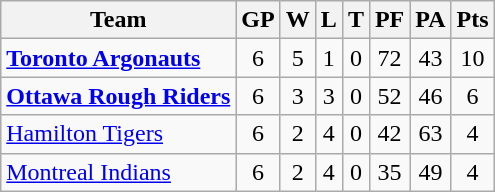<table class="wikitable">
<tr>
<th>Team</th>
<th>GP</th>
<th>W</th>
<th>L</th>
<th>T</th>
<th>PF</th>
<th>PA</th>
<th>Pts</th>
</tr>
<tr style="text-align:center;">
<td style="text-align:left;"><strong><a href='#'>Toronto Argonauts</a></strong></td>
<td>6</td>
<td>5</td>
<td>1</td>
<td>0</td>
<td>72</td>
<td>43</td>
<td>10</td>
</tr>
<tr style="text-align:center;">
<td style="text-align:left;"><strong><a href='#'>Ottawa Rough Riders</a></strong></td>
<td>6</td>
<td>3</td>
<td>3</td>
<td>0</td>
<td>52</td>
<td>46</td>
<td>6</td>
</tr>
<tr style="text-align:center;">
<td style="text-align:left;"><a href='#'>Hamilton Tigers</a></td>
<td>6</td>
<td>2</td>
<td>4</td>
<td>0</td>
<td>42</td>
<td>63</td>
<td>4</td>
</tr>
<tr style="text-align:center;">
<td style="text-align:left;"><a href='#'>Montreal Indians</a></td>
<td>6</td>
<td>2</td>
<td>4</td>
<td>0</td>
<td>35</td>
<td>49</td>
<td>4</td>
</tr>
</table>
